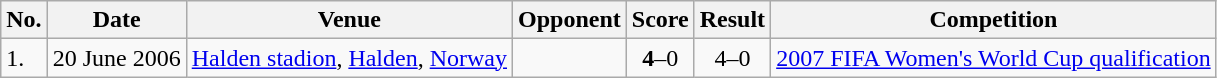<table class="wikitable">
<tr>
<th>No.</th>
<th>Date</th>
<th>Venue</th>
<th>Opponent</th>
<th>Score</th>
<th>Result</th>
<th>Competition</th>
</tr>
<tr>
<td>1.</td>
<td>20 June 2006</td>
<td><a href='#'>Halden stadion</a>, <a href='#'>Halden</a>, <a href='#'>Norway</a></td>
<td></td>
<td align=center><strong>4</strong>–0</td>
<td align=center>4–0</td>
<td><a href='#'>2007 FIFA Women's World Cup qualification</a></td>
</tr>
</table>
